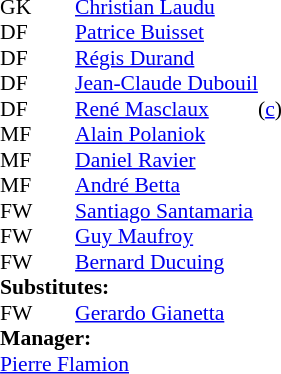<table style="font-size: 90%" cellspacing="0" cellpadding="0" align=center>
<tr>
<td colspan=4></td>
</tr>
<tr>
<th width=25></th>
<th width=25></th>
</tr>
<tr>
<td>GK</td>
<td><strong> </strong></td>
<td> <a href='#'>Christian Laudu</a></td>
</tr>
<tr>
<td>DF</td>
<td><strong> </strong></td>
<td> <a href='#'>Patrice Buisset</a></td>
</tr>
<tr>
<td>DF</td>
<td><strong> </strong></td>
<td> <a href='#'>Régis Durand</a></td>
</tr>
<tr>
<td>DF</td>
<td><strong> </strong></td>
<td> <a href='#'>Jean-Claude Dubouil</a></td>
</tr>
<tr>
<td>DF</td>
<td><strong> </strong></td>
<td> <a href='#'>René Masclaux</a></td>
<td>(<a href='#'>c</a>)</td>
</tr>
<tr>
<td>MF</td>
<td><strong> </strong></td>
<td> <a href='#'>Alain Polaniok</a></td>
<td></td>
<td></td>
</tr>
<tr>
<td>MF</td>
<td><strong> </strong></td>
<td> <a href='#'>Daniel Ravier</a></td>
</tr>
<tr>
<td>MF</td>
<td><strong> </strong></td>
<td> <a href='#'>André Betta</a></td>
</tr>
<tr>
<td>FW</td>
<td><strong> </strong></td>
<td> <a href='#'>Santiago Santamaria</a></td>
</tr>
<tr>
<td>FW</td>
<td><strong> </strong></td>
<td> <a href='#'>Guy Maufroy</a></td>
</tr>
<tr>
<td>FW</td>
<td><strong> </strong></td>
<td> <a href='#'>Bernard Ducuing</a></td>
</tr>
<tr>
<td colspan=3><strong>Substitutes:</strong></td>
</tr>
<tr>
<td>FW</td>
<td><strong> </strong></td>
<td> <a href='#'>Gerardo Gianetta</a></td>
<td></td>
<td></td>
</tr>
<tr>
<td colspan=3><strong>Manager:</strong></td>
</tr>
<tr>
<td colspan=4> <a href='#'>Pierre Flamion</a></td>
</tr>
</table>
